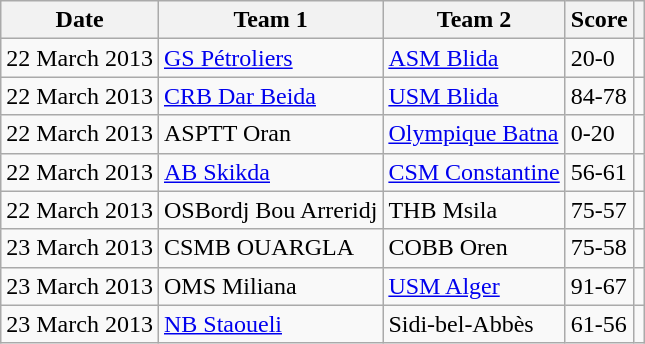<table class="wikitable">
<tr>
<th scope="col">Date</th>
<th scope="col">Team 1</th>
<th scope="col">Team 2</th>
<th scope="col">Score</th>
<th scope="col"></th>
</tr>
<tr>
<td>22 March 2013</td>
<td><a href='#'>GS Pétroliers</a></td>
<td><a href='#'>ASM Blida</a></td>
<td>20-0</td>
<td></td>
</tr>
<tr>
<td>22 March 2013</td>
<td><a href='#'>CRB Dar Beida</a></td>
<td><a href='#'>USM Blida</a></td>
<td>84-78</td>
<td></td>
</tr>
<tr>
<td>22 March 2013</td>
<td>ASPTT Oran</td>
<td><a href='#'>Olympique Batna</a></td>
<td>0-20</td>
<td></td>
</tr>
<tr>
<td>22 March 2013</td>
<td><a href='#'>AB Skikda</a></td>
<td><a href='#'>CSM Constantine</a></td>
<td>56-61</td>
<td></td>
</tr>
<tr>
<td>22 March 2013</td>
<td>OSBordj Bou Arreridj</td>
<td>THB Msila</td>
<td>75-57</td>
<td></td>
</tr>
<tr>
<td>23 March 2013</td>
<td>CSMB OUARGLA</td>
<td>COBB Oren</td>
<td>75-58</td>
<td></td>
</tr>
<tr>
<td>23 March 2013</td>
<td>OMS Miliana</td>
<td><a href='#'>USM Alger</a></td>
<td>91-67</td>
<td></td>
</tr>
<tr>
<td>23 March 2013</td>
<td><a href='#'>NB Staoueli</a></td>
<td>Sidi-bel-Abbès</td>
<td>61-56</td>
<td></td>
</tr>
</table>
